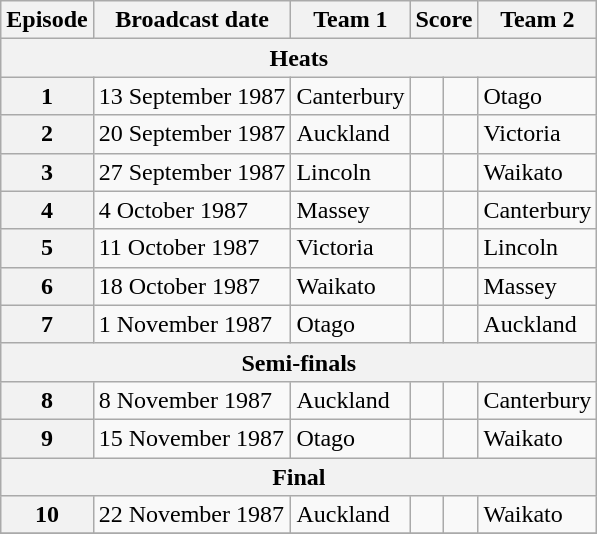<table class="wikitable">
<tr>
<th>Episode</th>
<th>Broadcast date</th>
<th>Team 1</th>
<th colspan=2>Score</th>
<th>Team 2</th>
</tr>
<tr>
<th colspan=6>Heats</th>
</tr>
<tr>
<th>1</th>
<td>13 September 1987</td>
<td>Canterbury</td>
<td></td>
<td></td>
<td>Otago</td>
</tr>
<tr>
<th>2</th>
<td>20 September 1987</td>
<td>Auckland</td>
<td></td>
<td></td>
<td>Victoria</td>
</tr>
<tr>
<th>3</th>
<td>27 September 1987</td>
<td>Lincoln</td>
<td></td>
<td></td>
<td>Waikato</td>
</tr>
<tr>
<th>4</th>
<td>4 October 1987</td>
<td>Massey</td>
<td></td>
<td></td>
<td>Canterbury</td>
</tr>
<tr>
<th>5</th>
<td>11 October 1987</td>
<td>Victoria</td>
<td></td>
<td></td>
<td>Lincoln</td>
</tr>
<tr>
<th>6</th>
<td>18 October 1987</td>
<td>Waikato</td>
<td></td>
<td></td>
<td>Massey</td>
</tr>
<tr>
<th>7</th>
<td>1 November 1987</td>
<td>Otago</td>
<td></td>
<td></td>
<td>Auckland</td>
</tr>
<tr>
<th colspan=6>Semi-finals</th>
</tr>
<tr>
<th>8</th>
<td>8 November 1987</td>
<td>Auckland</td>
<td></td>
<td></td>
<td>Canterbury</td>
</tr>
<tr>
<th>9</th>
<td>15 November 1987</td>
<td>Otago</td>
<td></td>
<td></td>
<td>Waikato</td>
</tr>
<tr>
<th colspan=6>Final</th>
</tr>
<tr>
<th>10</th>
<td>22 November 1987</td>
<td>Auckland</td>
<td></td>
<td></td>
<td>Waikato</td>
</tr>
<tr>
</tr>
</table>
